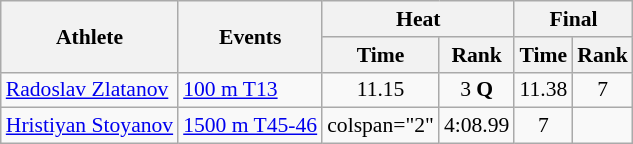<table class=wikitable style="font-size:90%">
<tr>
<th rowspan="2">Athlete</th>
<th rowspan="2">Events</th>
<th colspan="2">Heat</th>
<th colspan="2">Final</th>
</tr>
<tr>
<th>Time</th>
<th>Rank</th>
<th>Time</th>
<th>Rank</th>
</tr>
<tr align=center>
<td align=left><a href='#'>Radoslav Zlatanov</a></td>
<td align=left><a href='#'>100 m T13</a></td>
<td>11.15</td>
<td>3 <strong>Q</strong></td>
<td>11.38</td>
<td>7</td>
</tr>
<tr align=center>
<td align=left><a href='#'>Hristiyan Stoyanov</a></td>
<td align=left><a href='#'>1500 m T45-46</a></td>
<td>colspan="2" </td>
<td>4:08.99</td>
<td>7</td>
</tr>
</table>
